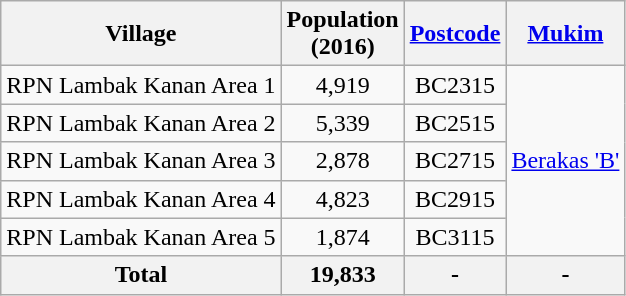<table class="wikitable sortable">
<tr>
<th>Village</th>
<th>Population<br>(2016)</th>
<th><a href='#'>Postcode</a></th>
<th><a href='#'>Mukim</a></th>
</tr>
<tr>
<td>RPN Lambak Kanan Area 1</td>
<td align="center">4,919</td>
<td align="center">BC2315</td>
<td rowspan="5"><a href='#'>Berakas 'B'</a></td>
</tr>
<tr>
<td>RPN Lambak Kanan Area 2</td>
<td align="center">5,339</td>
<td align="center">BC2515</td>
</tr>
<tr>
<td>RPN Lambak Kanan Area 3</td>
<td align="center">2,878</td>
<td align="center">BC2715</td>
</tr>
<tr>
<td>RPN Lambak Kanan Area 4</td>
<td align="center">4,823</td>
<td align="center">BC2915</td>
</tr>
<tr>
<td>RPN Lambak Kanan Area 5</td>
<td align="center">1,874</td>
<td align="center">BC3115</td>
</tr>
<tr>
<th>Total</th>
<th>19,833</th>
<th>-</th>
<th>-</th>
</tr>
</table>
